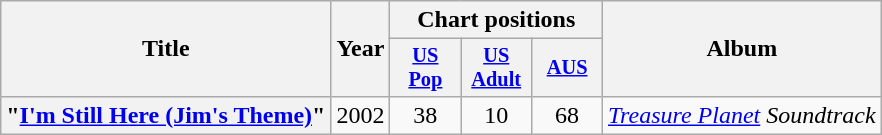<table class="wikitable plainrowheaders">
<tr>
<th rowspan="2">Title</th>
<th rowspan="2">Year</th>
<th colspan="3">Chart positions</th>
<th rowspan="2">Album</th>
</tr>
<tr>
<th style="width:3em;font-size:85%"><a href='#'>US Pop</a><br></th>
<th style="width:3em;font-size:85%"><a href='#'>US Adult</a><br></th>
<th style="width:3em;font-size:85%"><a href='#'>AUS</a><br></th>
</tr>
<tr>
<th scope="row">"<a href='#'>I'm Still Here (Jim's Theme)</a>"</th>
<td>2002</td>
<td align="center">38</td>
<td align="center">10</td>
<td align="center">68</td>
<td><em><a href='#'>Treasure Planet</a> Soundtrack</em></td>
</tr>
</table>
